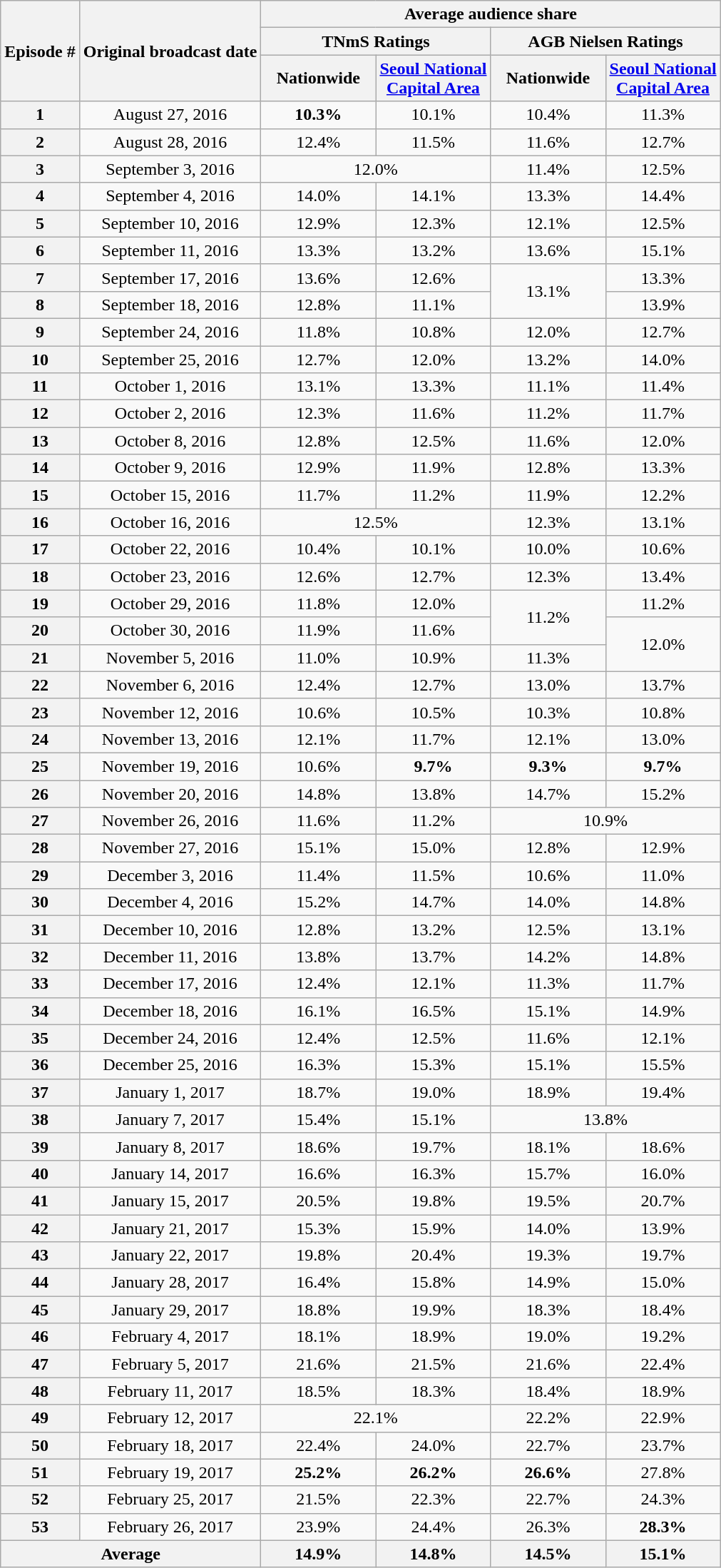<table class=wikitable style="text-align:center;">
<tr>
<th rowspan="3">Episode #</th>
<th rowspan="3">Original broadcast date</th>
<th colspan="4">Average audience share</th>
</tr>
<tr>
<th colspan="2">TNmS Ratings</th>
<th colspan="2">AGB Nielsen Ratings</th>
</tr>
<tr>
<th width=100>Nationwide</th>
<th width=100><a href='#'>Seoul National Capital Area</a></th>
<th width=100>Nationwide</th>
<th width=100><a href='#'>Seoul National Capital Area</a></th>
</tr>
<tr>
<th>1</th>
<td>August 27, 2016</td>
<td><span><strong>10.3%</strong></span></td>
<td>10.1%</td>
<td>10.4%</td>
<td>11.3%</td>
</tr>
<tr>
<th>2</th>
<td>August 28, 2016</td>
<td>12.4%</td>
<td>11.5%</td>
<td>11.6%</td>
<td>12.7%</td>
</tr>
<tr>
<th>3</th>
<td>September 3, 2016</td>
<td colspan="2">12.0%</td>
<td>11.4%</td>
<td>12.5%</td>
</tr>
<tr>
<th>4</th>
<td>September 4, 2016</td>
<td>14.0%</td>
<td>14.1%</td>
<td>13.3%</td>
<td>14.4%</td>
</tr>
<tr>
<th>5</th>
<td>September 10, 2016</td>
<td>12.9%</td>
<td>12.3%</td>
<td>12.1%</td>
<td>12.5%</td>
</tr>
<tr>
<th>6</th>
<td>September 11, 2016</td>
<td>13.3%</td>
<td>13.2%</td>
<td>13.6%</td>
<td>15.1%</td>
</tr>
<tr>
<th>7</th>
<td>September 17, 2016</td>
<td>13.6%</td>
<td>12.6%</td>
<td rowspan="2">13.1%</td>
<td>13.3%</td>
</tr>
<tr>
<th>8</th>
<td>September 18, 2016</td>
<td>12.8%</td>
<td>11.1%</td>
<td>13.9%</td>
</tr>
<tr>
<th>9</th>
<td>September 24, 2016</td>
<td>11.8%</td>
<td>10.8%</td>
<td>12.0%</td>
<td>12.7%</td>
</tr>
<tr>
<th>10</th>
<td>September 25, 2016</td>
<td>12.7%</td>
<td>12.0%</td>
<td>13.2%</td>
<td>14.0%</td>
</tr>
<tr>
<th>11</th>
<td>October 1, 2016</td>
<td>13.1%</td>
<td>13.3%</td>
<td>11.1%</td>
<td>11.4%</td>
</tr>
<tr>
<th>12</th>
<td>October 2, 2016</td>
<td>12.3%</td>
<td>11.6%</td>
<td>11.2%</td>
<td>11.7%</td>
</tr>
<tr>
<th>13</th>
<td>October 8, 2016</td>
<td>12.8%</td>
<td>12.5%</td>
<td>11.6%</td>
<td>12.0%</td>
</tr>
<tr>
<th>14</th>
<td>October 9, 2016</td>
<td>12.9%</td>
<td>11.9%</td>
<td>12.8%</td>
<td>13.3%</td>
</tr>
<tr>
<th>15</th>
<td>October 15, 2016</td>
<td>11.7%</td>
<td>11.2%</td>
<td>11.9%</td>
<td>12.2%</td>
</tr>
<tr>
<th>16</th>
<td>October 16, 2016</td>
<td colspan="2">12.5%</td>
<td>12.3%</td>
<td>13.1%</td>
</tr>
<tr>
<th>17</th>
<td>October 22, 2016</td>
<td>10.4%</td>
<td>10.1%</td>
<td>10.0%</td>
<td>10.6%</td>
</tr>
<tr>
<th>18</th>
<td>October 23, 2016</td>
<td>12.6%</td>
<td>12.7%</td>
<td>12.3%</td>
<td>13.4%</td>
</tr>
<tr>
<th>19</th>
<td>October 29, 2016</td>
<td>11.8%</td>
<td>12.0%</td>
<td rowspan="2">11.2%</td>
<td>11.2%</td>
</tr>
<tr>
<th>20</th>
<td>October 30, 2016</td>
<td>11.9%</td>
<td>11.6%</td>
<td rowspan="2">12.0%</td>
</tr>
<tr>
<th>21</th>
<td>November 5, 2016</td>
<td>11.0%</td>
<td>10.9%</td>
<td>11.3%</td>
</tr>
<tr>
<th>22</th>
<td>November 6, 2016</td>
<td>12.4%</td>
<td>12.7%</td>
<td>13.0%</td>
<td>13.7%</td>
</tr>
<tr>
<th>23</th>
<td>November 12, 2016</td>
<td>10.6%</td>
<td>10.5%</td>
<td>10.3%</td>
<td>10.8%</td>
</tr>
<tr>
<th>24</th>
<td>November 13, 2016</td>
<td>12.1%</td>
<td>11.7%</td>
<td>12.1%</td>
<td>13.0%</td>
</tr>
<tr>
<th>25</th>
<td>November 19, 2016</td>
<td>10.6%</td>
<td><span><strong>9.7%</strong></span></td>
<td><span><strong>9.3%</strong></span></td>
<td><span><strong>9.7%</strong></span></td>
</tr>
<tr>
<th>26</th>
<td>November 20, 2016</td>
<td>14.8%</td>
<td>13.8%</td>
<td>14.7%</td>
<td>15.2%</td>
</tr>
<tr>
<th>27</th>
<td>November 26, 2016</td>
<td>11.6%</td>
<td>11.2%</td>
<td colspan="2">10.9%</td>
</tr>
<tr>
<th>28</th>
<td>November 27, 2016</td>
<td>15.1%</td>
<td>15.0%</td>
<td>12.8%</td>
<td>12.9%</td>
</tr>
<tr>
<th>29</th>
<td>December 3, 2016</td>
<td>11.4%</td>
<td>11.5%</td>
<td>10.6%</td>
<td>11.0%</td>
</tr>
<tr>
<th>30</th>
<td>December 4, 2016</td>
<td>15.2%</td>
<td>14.7%</td>
<td>14.0%</td>
<td>14.8%</td>
</tr>
<tr>
<th>31</th>
<td>December 10, 2016</td>
<td>12.8%</td>
<td>13.2%</td>
<td>12.5%</td>
<td>13.1%</td>
</tr>
<tr>
<th>32</th>
<td>December 11, 2016</td>
<td>13.8%</td>
<td>13.7%</td>
<td>14.2%</td>
<td>14.8%</td>
</tr>
<tr>
<th>33</th>
<td>December 17, 2016</td>
<td>12.4%</td>
<td>12.1%</td>
<td>11.3%</td>
<td>11.7%</td>
</tr>
<tr>
<th>34</th>
<td>December 18, 2016</td>
<td>16.1%</td>
<td>16.5%</td>
<td>15.1%</td>
<td>14.9%</td>
</tr>
<tr>
<th>35</th>
<td>December 24, 2016</td>
<td>12.4%</td>
<td>12.5%</td>
<td>11.6%</td>
<td>12.1%</td>
</tr>
<tr>
<th>36</th>
<td>December 25, 2016</td>
<td>16.3%</td>
<td>15.3%</td>
<td>15.1%</td>
<td>15.5%</td>
</tr>
<tr>
<th>37</th>
<td>January 1, 2017</td>
<td>18.7%</td>
<td>19.0%</td>
<td>18.9%</td>
<td>19.4%</td>
</tr>
<tr>
<th>38</th>
<td>January 7, 2017</td>
<td>15.4%</td>
<td>15.1%</td>
<td colspan="2">13.8%</td>
</tr>
<tr>
<th>39</th>
<td>January 8, 2017</td>
<td>18.6%</td>
<td>19.7%</td>
<td>18.1%</td>
<td>18.6%</td>
</tr>
<tr>
<th>40</th>
<td>January 14, 2017</td>
<td>16.6%</td>
<td>16.3%</td>
<td>15.7%</td>
<td>16.0%</td>
</tr>
<tr>
<th>41</th>
<td>January 15, 2017</td>
<td>20.5%</td>
<td>19.8%</td>
<td>19.5%</td>
<td>20.7%</td>
</tr>
<tr>
<th>42</th>
<td>January 21, 2017</td>
<td>15.3%</td>
<td>15.9%</td>
<td>14.0%</td>
<td>13.9%</td>
</tr>
<tr>
<th>43</th>
<td>January 22, 2017</td>
<td>19.8%</td>
<td>20.4%</td>
<td>19.3%</td>
<td>19.7%</td>
</tr>
<tr>
<th>44</th>
<td>January 28, 2017</td>
<td>16.4%</td>
<td>15.8%</td>
<td>14.9%</td>
<td>15.0%</td>
</tr>
<tr>
<th>45</th>
<td>January 29, 2017</td>
<td>18.8%</td>
<td>19.9%</td>
<td>18.3%</td>
<td>18.4%</td>
</tr>
<tr>
<th>46</th>
<td>February 4, 2017</td>
<td>18.1%</td>
<td>18.9%</td>
<td>19.0%</td>
<td>19.2%</td>
</tr>
<tr>
<th>47</th>
<td>February 5, 2017</td>
<td>21.6%</td>
<td>21.5%</td>
<td>21.6%</td>
<td>22.4%</td>
</tr>
<tr>
<th>48</th>
<td>February 11, 2017</td>
<td>18.5%</td>
<td>18.3%</td>
<td>18.4%</td>
<td>18.9%</td>
</tr>
<tr>
<th>49</th>
<td>February 12, 2017</td>
<td colspan="2">22.1%</td>
<td>22.2%</td>
<td>22.9%</td>
</tr>
<tr>
<th>50</th>
<td>February 18, 2017</td>
<td>22.4%</td>
<td>24.0%</td>
<td>22.7%</td>
<td>23.7%</td>
</tr>
<tr>
<th>51</th>
<td>February 19, 2017</td>
<td><span><strong>25.2%</strong></span></td>
<td><span><strong>26.2%</strong></span></td>
<td><span><strong>26.6%</strong></span></td>
<td>27.8%</td>
</tr>
<tr>
<th>52</th>
<td>February 25, 2017</td>
<td>21.5%</td>
<td>22.3%</td>
<td>22.7%</td>
<td>24.3%</td>
</tr>
<tr>
<th>53</th>
<td>February 26, 2017</td>
<td>23.9%</td>
<td>24.4%</td>
<td>26.3%</td>
<td><span><strong>28.3% </strong></span></td>
</tr>
<tr>
<th colspan=2>Average</th>
<th>14.9%</th>
<th>14.8%</th>
<th>14.5%</th>
<th>15.1%</th>
</tr>
</table>
